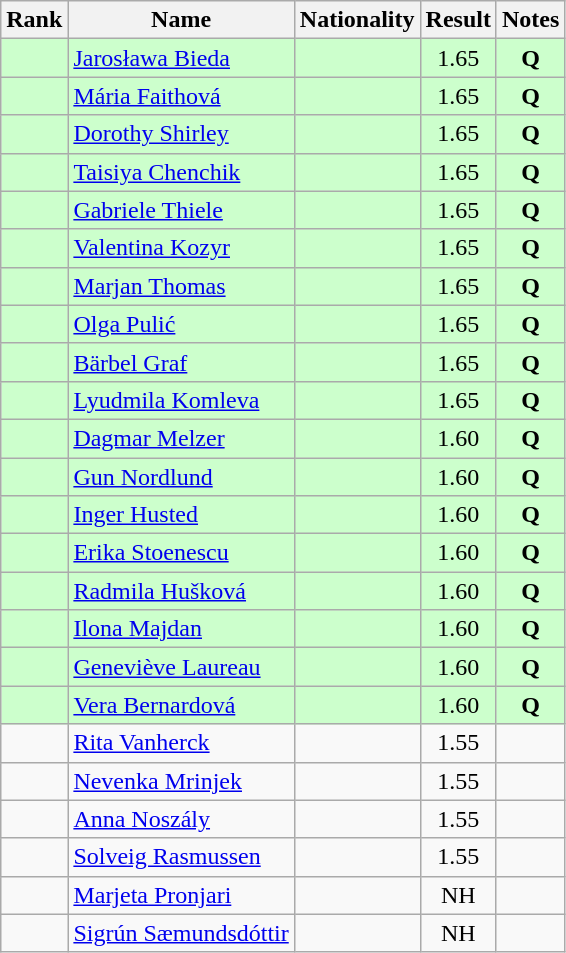<table class="wikitable sortable" style="text-align:center">
<tr>
<th>Rank</th>
<th>Name</th>
<th>Nationality</th>
<th>Result</th>
<th>Notes</th>
</tr>
<tr bgcolor=ccffcc>
<td></td>
<td align=left><a href='#'>Jarosława Bieda</a></td>
<td align=left></td>
<td>1.65</td>
<td><strong>Q</strong></td>
</tr>
<tr bgcolor=ccffcc>
<td></td>
<td align=left><a href='#'>Mária Faithová</a></td>
<td align=left></td>
<td>1.65</td>
<td><strong>Q</strong></td>
</tr>
<tr bgcolor=ccffcc>
<td></td>
<td align=left><a href='#'>Dorothy Shirley</a></td>
<td align=left></td>
<td>1.65</td>
<td><strong>Q</strong></td>
</tr>
<tr bgcolor=ccffcc>
<td></td>
<td align=left><a href='#'>Taisiya Chenchik</a></td>
<td align=left></td>
<td>1.65</td>
<td><strong>Q</strong></td>
</tr>
<tr bgcolor=ccffcc>
<td></td>
<td align=left><a href='#'>Gabriele Thiele</a></td>
<td align=left></td>
<td>1.65</td>
<td><strong>Q</strong></td>
</tr>
<tr bgcolor=ccffcc>
<td></td>
<td align=left><a href='#'>Valentina Kozyr</a></td>
<td align=left></td>
<td>1.65</td>
<td><strong>Q</strong></td>
</tr>
<tr bgcolor=ccffcc>
<td></td>
<td align=left><a href='#'>Marjan Thomas</a></td>
<td align=left></td>
<td>1.65</td>
<td><strong>Q</strong></td>
</tr>
<tr bgcolor=ccffcc>
<td></td>
<td align=left><a href='#'>Olga Pulić</a></td>
<td align=left></td>
<td>1.65</td>
<td><strong>Q</strong></td>
</tr>
<tr bgcolor=ccffcc>
<td></td>
<td align=left><a href='#'>Bärbel Graf</a></td>
<td align=left></td>
<td>1.65</td>
<td><strong>Q</strong></td>
</tr>
<tr bgcolor=ccffcc>
<td></td>
<td align=left><a href='#'>Lyudmila Komleva</a></td>
<td align=left></td>
<td>1.65</td>
<td><strong>Q</strong></td>
</tr>
<tr bgcolor=ccffcc>
<td></td>
<td align=left><a href='#'>Dagmar Melzer</a></td>
<td align=left></td>
<td>1.60</td>
<td><strong>Q</strong></td>
</tr>
<tr bgcolor=ccffcc>
<td></td>
<td align=left><a href='#'>Gun Nordlund</a></td>
<td align=left></td>
<td>1.60</td>
<td><strong>Q</strong></td>
</tr>
<tr bgcolor=ccffcc>
<td></td>
<td align=left><a href='#'>Inger Husted</a></td>
<td align=left></td>
<td>1.60</td>
<td><strong>Q</strong></td>
</tr>
<tr bgcolor=ccffcc>
<td></td>
<td align=left><a href='#'>Erika Stoenescu</a></td>
<td align=left></td>
<td>1.60</td>
<td><strong>Q</strong></td>
</tr>
<tr bgcolor=ccffcc>
<td></td>
<td align=left><a href='#'>Radmila Hušková</a></td>
<td align=left></td>
<td>1.60</td>
<td><strong>Q</strong></td>
</tr>
<tr bgcolor=ccffcc>
<td></td>
<td align=left><a href='#'>Ilona Majdan</a></td>
<td align=left></td>
<td>1.60</td>
<td><strong>Q</strong></td>
</tr>
<tr bgcolor=ccffcc>
<td></td>
<td align=left><a href='#'>Geneviève Laureau</a></td>
<td align=left></td>
<td>1.60</td>
<td><strong>Q</strong></td>
</tr>
<tr bgcolor=ccffcc>
<td></td>
<td align=left><a href='#'>Vera Bernardová</a></td>
<td align=left></td>
<td>1.60</td>
<td><strong>Q</strong></td>
</tr>
<tr>
<td></td>
<td align=left><a href='#'>Rita Vanherck</a></td>
<td align=left></td>
<td>1.55</td>
<td></td>
</tr>
<tr>
<td></td>
<td align=left><a href='#'>Nevenka Mrinjek</a></td>
<td align=left></td>
<td>1.55</td>
<td></td>
</tr>
<tr>
<td></td>
<td align=left><a href='#'>Anna Noszály</a></td>
<td align=left></td>
<td>1.55</td>
<td></td>
</tr>
<tr>
<td></td>
<td align=left><a href='#'>Solveig Rasmussen</a></td>
<td align=left></td>
<td>1.55</td>
<td></td>
</tr>
<tr>
<td></td>
<td align=left><a href='#'>Marjeta Pronjari</a></td>
<td align=left></td>
<td>NH</td>
<td></td>
</tr>
<tr>
<td></td>
<td align=left><a href='#'>Sigrún Sæmundsdóttir</a></td>
<td align=left></td>
<td>NH</td>
<td></td>
</tr>
</table>
